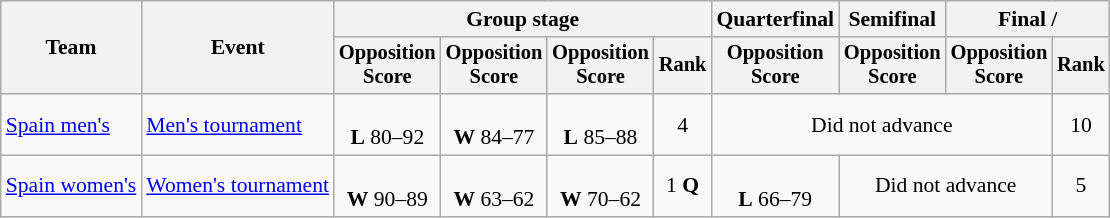<table class="wikitable" style="font-size:90%">
<tr>
<th rowspan=2>Team</th>
<th rowspan=2>Event</th>
<th colspan=4>Group stage</th>
<th>Quarterfinal</th>
<th>Semifinal</th>
<th colspan=2>Final / </th>
</tr>
<tr style="font-size:95%">
<th>Opposition<br>Score</th>
<th>Opposition<br>Score</th>
<th>Opposition<br>Score</th>
<th>Rank</th>
<th>Opposition<br>Score</th>
<th>Opposition<br>Score</th>
<th>Opposition<br>Score</th>
<th>Rank</th>
</tr>
<tr align=center>
<td align=left><a href='#'>Spain men's</a></td>
<td align=left><a href='#'>Men's tournament</a></td>
<td><br><strong>L</strong> 80–92</td>
<td><br><strong>W</strong> 84–77</td>
<td><br><strong>L</strong> 85–88</td>
<td>4</td>
<td colspan="3">Did not advance</td>
<td>10</td>
</tr>
<tr align=center>
<td align=left><a href='#'>Spain women's</a></td>
<td align=left><a href='#'>Women's tournament</a></td>
<td><br><strong>W</strong> 90–89</td>
<td><br><strong>W</strong> 63–62</td>
<td><br><strong>W</strong> 70–62</td>
<td>1 <strong>Q</strong></td>
<td><br><strong>L</strong> 66–79</td>
<td colspan="2">Did not advance</td>
<td>5</td>
</tr>
</table>
